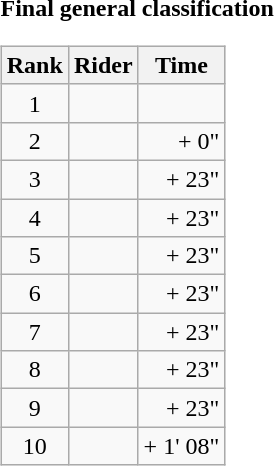<table>
<tr>
<td><strong>Final general classification</strong><br><table class="wikitable">
<tr>
<th scope="col">Rank</th>
<th scope="col">Rider</th>
<th scope="col">Time</th>
</tr>
<tr>
<td style="text-align:center;">1</td>
<td></td>
<td style="text-align:right;"></td>
</tr>
<tr>
<td style="text-align:center;">2</td>
<td></td>
<td style="text-align:right;">+ 0"</td>
</tr>
<tr>
<td style="text-align:center;">3</td>
<td></td>
<td style="text-align:right;">+ 23"</td>
</tr>
<tr>
<td style="text-align:center;">4</td>
<td></td>
<td style="text-align:right;">+ 23"</td>
</tr>
<tr>
<td style="text-align:center;">5</td>
<td></td>
<td style="text-align:right;">+ 23"</td>
</tr>
<tr>
<td style="text-align:center;">6</td>
<td></td>
<td style="text-align:right;">+ 23"</td>
</tr>
<tr>
<td style="text-align:center;">7</td>
<td></td>
<td style="text-align:right;">+ 23"</td>
</tr>
<tr>
<td style="text-align:center;">8</td>
<td></td>
<td style="text-align:right;">+ 23"</td>
</tr>
<tr>
<td style="text-align:center;">9</td>
<td></td>
<td style="text-align:right;">+ 23"</td>
</tr>
<tr>
<td style="text-align:center;">10</td>
<td></td>
<td style="text-align:right;">+ 1' 08"</td>
</tr>
</table>
</td>
</tr>
</table>
